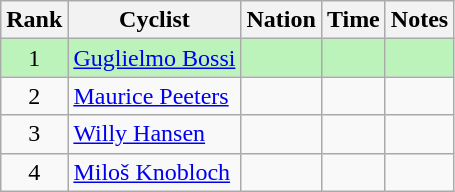<table class="wikitable sortable" style="text-align:center">
<tr>
<th>Rank</th>
<th>Cyclist</th>
<th>Nation</th>
<th>Time</th>
<th>Notes</th>
</tr>
<tr bgcolor=bbf3bb>
<td>1</td>
<td align=left><a href='#'>Guglielmo Bossi</a></td>
<td align=left></td>
<td></td>
<td></td>
</tr>
<tr>
<td>2</td>
<td align=left><a href='#'>Maurice Peeters</a></td>
<td align=left></td>
<td></td>
<td></td>
</tr>
<tr>
<td>3</td>
<td align=left><a href='#'>Willy Hansen</a></td>
<td align=left></td>
<td></td>
<td></td>
</tr>
<tr>
<td>4</td>
<td align=left><a href='#'>Miloš Knobloch</a></td>
<td align=left></td>
<td></td>
<td></td>
</tr>
</table>
